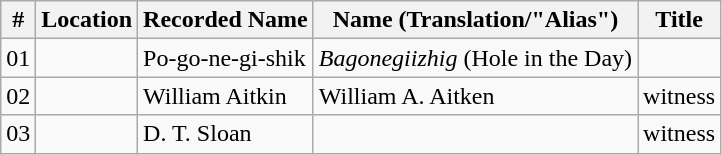<table class="wikitable sortable">
<tr>
<th>#</th>
<th>Location</th>
<th>Recorded Name</th>
<th>Name (Translation/"Alias")</th>
<th>Title</th>
</tr>
<tr>
<td>01</td>
<td></td>
<td>Po-go-ne-gi-shik</td>
<td><em>Bagonegiizhig</em> (Hole in the Day)</td>
<td></td>
</tr>
<tr>
<td>02</td>
<td></td>
<td>William Aitkin</td>
<td>William A. Aitken</td>
<td>witness</td>
</tr>
<tr>
<td>03</td>
<td></td>
<td>D. T. Sloan</td>
<td></td>
<td>witness</td>
</tr>
</table>
